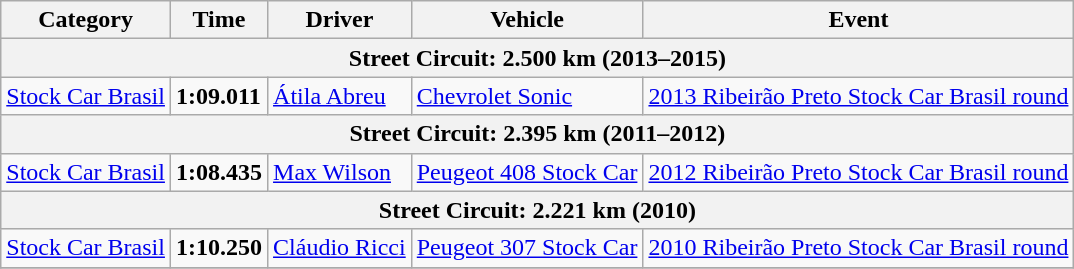<table class="wikitable">
<tr>
<th>Category</th>
<th>Time</th>
<th>Driver</th>
<th>Vehicle</th>
<th>Event</th>
</tr>
<tr>
<th colspan=5>Street Circuit: 2.500 km (2013–2015)</th>
</tr>
<tr>
<td><a href='#'>Stock Car Brasil</a></td>
<td><strong>1:09.011</strong></td>
<td><a href='#'>Átila Abreu</a></td>
<td><a href='#'>Chevrolet Sonic</a></td>
<td><a href='#'>2013 Ribeirão Preto Stock Car Brasil round</a></td>
</tr>
<tr>
<th colspan=5>Street Circuit: 2.395 km (2011–2012)</th>
</tr>
<tr>
<td><a href='#'>Stock Car Brasil</a></td>
<td><strong>1:08.435</strong></td>
<td><a href='#'>Max Wilson</a></td>
<td><a href='#'>Peugeot 408 Stock Car</a></td>
<td><a href='#'>2012 Ribeirão Preto Stock Car Brasil round</a></td>
</tr>
<tr>
<th colspan=5>Street Circuit: 2.221 km (2010)</th>
</tr>
<tr>
<td><a href='#'>Stock Car Brasil</a></td>
<td><strong>1:10.250</strong></td>
<td><a href='#'>Cláudio Ricci</a></td>
<td><a href='#'>Peugeot 307 Stock Car</a></td>
<td><a href='#'>2010 Ribeirão Preto Stock Car Brasil round</a></td>
</tr>
<tr>
</tr>
</table>
